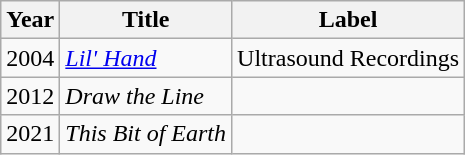<table class="wikitable">
<tr>
<th>Year</th>
<th>Title</th>
<th>Label</th>
</tr>
<tr>
<td>2004</td>
<td><em><a href='#'>Lil' Hand</a></em></td>
<td>Ultrasound Recordings</td>
</tr>
<tr>
<td>2012</td>
<td><em>Draw the Line</em></td>
<td></td>
</tr>
<tr>
<td>2021</td>
<td><em>This Bit of Earth</em></td>
<td></td>
</tr>
</table>
